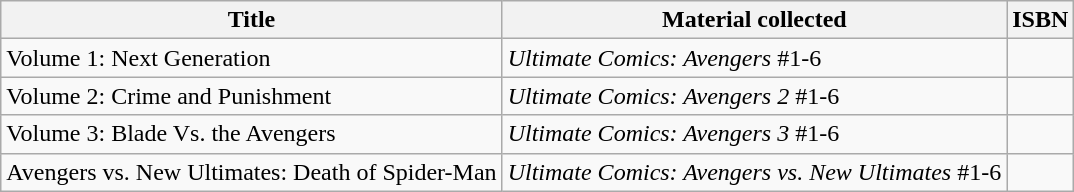<table class="wikitable">
<tr>
<th>Title</th>
<th>Material collected</th>
<th>ISBN</th>
</tr>
<tr>
<td>Volume 1: Next Generation</td>
<td><em>Ultimate Comics: Avengers</em> #1-6</td>
<td></td>
</tr>
<tr>
<td>Volume 2: Crime and Punishment</td>
<td><em>Ultimate Comics: Avengers 2</em> #1-6</td>
<td></td>
</tr>
<tr>
<td>Volume 3: Blade Vs. the Avengers</td>
<td><em>Ultimate Comics: Avengers 3</em> #1-6</td>
<td></td>
</tr>
<tr>
<td>Avengers vs. New Ultimates: Death of Spider-Man</td>
<td><em>Ultimate Comics: Avengers vs. New Ultimates</em> #1-6</td>
<td></td>
</tr>
</table>
